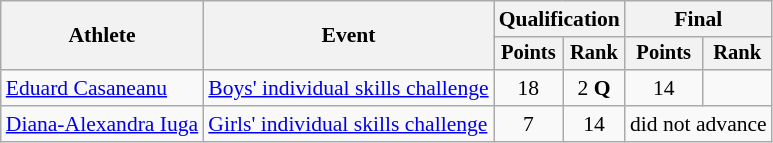<table class="wikitable" style="font-size:90%">
<tr>
<th rowspan=2>Athlete</th>
<th rowspan=2>Event</th>
<th colspan=2>Qualification</th>
<th colspan=2>Final</th>
</tr>
<tr style="font-size:95%">
<th>Points</th>
<th>Rank</th>
<th>Points</th>
<th>Rank</th>
</tr>
<tr align=center>
<td align=left><a href='#'>Eduard Casaneanu</a></td>
<td align=left><a href='#'>Boys' individual skills challenge</a></td>
<td>18</td>
<td>2 <strong>Q</strong></td>
<td>14</td>
<td></td>
</tr>
<tr align=center>
<td align=left><a href='#'>Diana-Alexandra Iuga</a></td>
<td align=left><a href='#'>Girls' individual skills challenge</a></td>
<td>7</td>
<td>14</td>
<td colspan=2>did not advance</td>
</tr>
</table>
